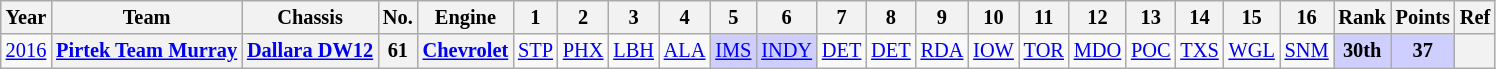<table class="wikitable" style="text-align:center; font-size:85%">
<tr>
<th>Year</th>
<th>Team</th>
<th>Chassis</th>
<th>No.</th>
<th>Engine</th>
<th>1</th>
<th>2</th>
<th>3</th>
<th>4</th>
<th>5</th>
<th>6</th>
<th>7</th>
<th>8</th>
<th>9</th>
<th>10</th>
<th>11</th>
<th>12</th>
<th>13</th>
<th>14</th>
<th>15</th>
<th>16</th>
<th>Rank</th>
<th>Points</th>
<th>Ref</th>
</tr>
<tr>
<td><a href='#'>2016</a></td>
<th nowrap><a href='#'>Pirtek Team Murray</a></th>
<th nowrap><a href='#'>Dallara DW12</a></th>
<th>61</th>
<th><a href='#'>Chevrolet</a></th>
<td><a href='#'>STP</a></td>
<td><a href='#'>PHX</a></td>
<td><a href='#'>LBH</a></td>
<td><a href='#'>ALA</a></td>
<td style=background:#CFCFFF><a href='#'>IMS</a><br></td>
<td style=background:#CFCFFF><a href='#'>INDY</a><br></td>
<td><a href='#'>DET</a></td>
<td><a href='#'>DET</a></td>
<td><a href='#'>RDA</a></td>
<td><a href='#'>IOW</a></td>
<td><a href='#'>TOR</a></td>
<td><a href='#'>MDO</a></td>
<td><a href='#'>POC</a></td>
<td><a href='#'>TXS</a></td>
<td><a href='#'>WGL</a></td>
<td><a href='#'>SNM</a></td>
<th style=background:#CFCFFF>30th</th>
<th style=background:#CFCFFF>37</th>
<th></th>
</tr>
</table>
